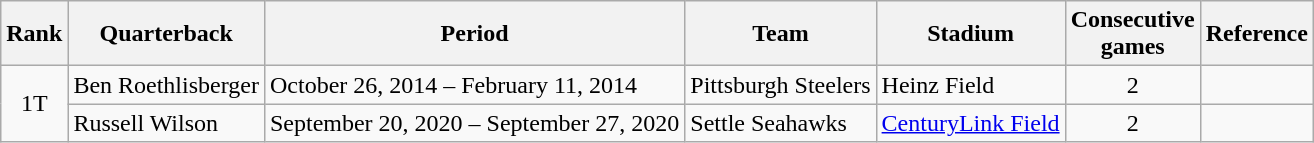<table class="wikitable">
<tr>
<th>Rank</th>
<th>Quarterback</th>
<th>Period</th>
<th>Team</th>
<th>Stadium</th>
<th>Consecutive<br>games</th>
<th>Reference</th>
</tr>
<tr>
<td style="text-align:center;" rowspan="2">1T</td>
<td>Ben Roethlisberger</td>
<td>October 26, 2014 – February 11, 2014</td>
<td>Pittsburgh Steelers</td>
<td>Heinz Field</td>
<td style="text-align:center;">2</td>
<td style="text-align:center;"></td>
</tr>
<tr>
<td>Russell Wilson</td>
<td>September 20, 2020 – September 27, 2020</td>
<td>Settle Seahawks</td>
<td><a href='#'>CenturyLink Field</a></td>
<td style="text-align:center;">2</td>
<td style="text-align:center;"></td>
</tr>
</table>
